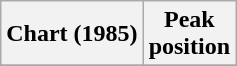<table class="wikitable plainrowheaders" style="text-align:center">
<tr>
<th scope="col">Chart (1985)</th>
<th scope="col">Peak<br>position</th>
</tr>
<tr>
</tr>
</table>
